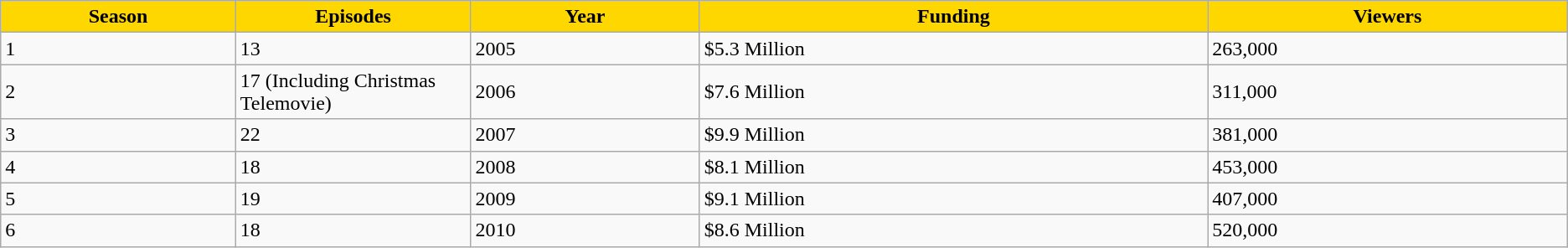<table class="wikitable">
<tr>
<th style="background-color:gold;" width=15%>Season</th>
<th style="background-color:gold;" width=15%>Episodes</th>
<th style="background-color:gold;">Year</th>
<th style="background-color:gold;">Funding</th>
<th style="background-color:gold;">Viewers</th>
</tr>
<tr>
<td>1</td>
<td>13</td>
<td>2005</td>
<td>$5.3 Million</td>
<td>263,000</td>
</tr>
<tr>
<td>2</td>
<td>17 (Including Christmas Telemovie)</td>
<td>2006</td>
<td>$7.6 Million</td>
<td>311,000</td>
</tr>
<tr>
<td>3</td>
<td>22</td>
<td>2007</td>
<td>$9.9 Million</td>
<td>381,000</td>
</tr>
<tr>
<td>4</td>
<td>18</td>
<td>2008</td>
<td>$8.1 Million</td>
<td>453,000</td>
</tr>
<tr>
<td>5</td>
<td>19</td>
<td>2009</td>
<td>$9.1 Million</td>
<td>407,000</td>
</tr>
<tr>
<td>6</td>
<td>18</td>
<td>2010</td>
<td>$8.6 Million</td>
<td>520,000</td>
</tr>
</table>
